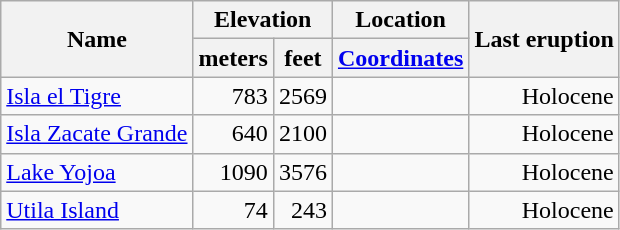<table class="wikitable">
<tr>
<th rowspan="2">Name</th>
<th colspan ="2">Elevation</th>
<th>Location</th>
<th rowspan="2">Last eruption</th>
</tr>
<tr>
<th>meters</th>
<th>feet</th>
<th><a href='#'>Coordinates</a></th>
</tr>
<tr align="right">
<td align="left"><a href='#'>Isla el Tigre</a></td>
<td>783</td>
<td>2569</td>
<td></td>
<td>Holocene</td>
</tr>
<tr align="right">
<td align="left"><a href='#'>Isla Zacate Grande</a></td>
<td>640</td>
<td>2100</td>
<td></td>
<td>Holocene</td>
</tr>
<tr align="right">
<td align="left"><a href='#'>Lake Yojoa</a></td>
<td>1090</td>
<td>3576</td>
<td></td>
<td>Holocene</td>
</tr>
<tr align="right">
<td align="left"><a href='#'>Utila Island</a></td>
<td>74</td>
<td>243</td>
<td></td>
<td>Holocene</td>
</tr>
</table>
